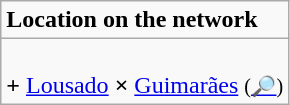<table role="presentation" class="wikitable mw-collapsible mw-collapsed floatright">
<tr>
<td><strong>Location on the network</strong></td>
</tr>
<tr>
<td><br><span><strong>+</strong> <a href='#'>Lousado</a></span> <span><strong>×</strong> <a href='#'>Guimarães</a></span> <small>(<a href='#'>🔎</a>)</small></td>
</tr>
</table>
